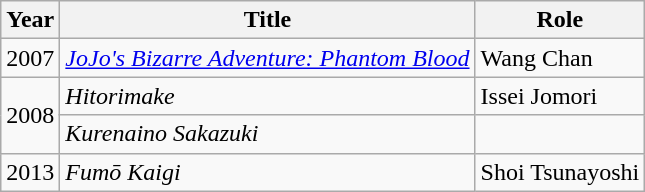<table class="wikitable">
<tr>
<th>Year</th>
<th>Title</th>
<th>Role</th>
</tr>
<tr>
<td>2007</td>
<td><a href='#'><em>JoJo's Bizarre Adventure: Phantom Blood</em></a></td>
<td>Wang Chan</td>
</tr>
<tr>
<td rowspan="2">2008</td>
<td><em>Hitorimake</em></td>
<td>Issei Jomori</td>
</tr>
<tr>
<td><em>Kurenaino Sakazuki</em></td>
<td></td>
</tr>
<tr>
<td>2013</td>
<td><em>Fumō Kaigi</em></td>
<td>Shoi Tsunayoshi</td>
</tr>
</table>
